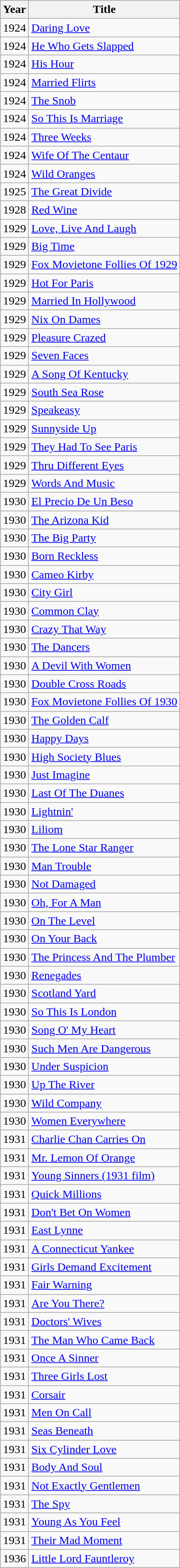<table class="wikitable">
<tr>
<th>Year</th>
<th>Title</th>
</tr>
<tr>
<td>1924</td>
<td><a href='#'>Daring Love</a></td>
</tr>
<tr>
<td>1924</td>
<td><a href='#'>He Who Gets Slapped</a></td>
</tr>
<tr>
<td>1924</td>
<td><a href='#'>His Hour</a></td>
</tr>
<tr>
<td>1924</td>
<td><a href='#'>Married Flirts</a></td>
</tr>
<tr>
<td>1924</td>
<td><a href='#'>The Snob</a></td>
</tr>
<tr>
<td>1924</td>
<td><a href='#'>So This Is Marriage</a></td>
</tr>
<tr>
<td>1924</td>
<td><a href='#'>Three Weeks</a></td>
</tr>
<tr>
<td>1924</td>
<td><a href='#'>Wife Of The Centaur</a></td>
</tr>
<tr>
<td>1924</td>
<td><a href='#'>Wild Oranges</a></td>
</tr>
<tr>
<td>1925</td>
<td><a href='#'>The Great Divide</a></td>
</tr>
<tr>
<td>1928</td>
<td><a href='#'>Red Wine</a></td>
</tr>
<tr>
<td>1929</td>
<td><a href='#'>Love, Live And Laugh</a></td>
</tr>
<tr>
<td>1929</td>
<td><a href='#'>Big Time</a></td>
</tr>
<tr>
<td>1929</td>
<td><a href='#'>Fox Movietone Follies Of 1929</a></td>
</tr>
<tr>
<td>1929</td>
<td><a href='#'>Hot For Paris</a></td>
</tr>
<tr>
<td>1929</td>
<td><a href='#'>Married In Hollywood</a></td>
</tr>
<tr>
<td>1929</td>
<td><a href='#'>Nix On Dames</a></td>
</tr>
<tr>
<td>1929</td>
<td><a href='#'>Pleasure Crazed</a></td>
</tr>
<tr>
<td>1929</td>
<td><a href='#'>Seven Faces</a></td>
</tr>
<tr>
<td>1929</td>
<td><a href='#'>A Song Of Kentucky</a></td>
</tr>
<tr>
<td>1929</td>
<td><a href='#'>South Sea Rose</a></td>
</tr>
<tr>
<td>1929</td>
<td><a href='#'>Speakeasy</a></td>
</tr>
<tr>
<td>1929</td>
<td><a href='#'>Sunnyside Up</a></td>
</tr>
<tr>
<td>1929</td>
<td><a href='#'>They Had To See Paris</a></td>
</tr>
<tr>
<td>1929</td>
<td><a href='#'>Thru Different Eyes</a></td>
</tr>
<tr>
<td>1929</td>
<td><a href='#'>Words And Music</a></td>
</tr>
<tr>
<td>1930</td>
<td><a href='#'>El Precio De Un Beso</a></td>
</tr>
<tr>
<td>1930</td>
<td><a href='#'>The Arizona Kid</a></td>
</tr>
<tr>
<td>1930</td>
<td><a href='#'>The Big Party</a></td>
</tr>
<tr>
<td>1930</td>
<td><a href='#'>Born Reckless</a></td>
</tr>
<tr>
<td>1930</td>
<td><a href='#'>Cameo Kirby</a></td>
</tr>
<tr>
<td>1930</td>
<td><a href='#'>City Girl</a></td>
</tr>
<tr>
<td>1930</td>
<td><a href='#'>Common Clay</a></td>
</tr>
<tr>
<td>1930</td>
<td><a href='#'>Crazy That Way</a></td>
</tr>
<tr>
<td>1930</td>
<td><a href='#'>The Dancers</a></td>
</tr>
<tr>
<td>1930</td>
<td><a href='#'>A Devil With Women</a></td>
</tr>
<tr>
<td>1930</td>
<td><a href='#'>Double Cross Roads</a></td>
</tr>
<tr>
<td>1930</td>
<td><a href='#'>Fox Movietone Follies Of 1930</a></td>
</tr>
<tr>
<td>1930</td>
<td><a href='#'>The Golden Calf</a></td>
</tr>
<tr>
<td>1930</td>
<td><a href='#'>Happy Days</a></td>
</tr>
<tr>
<td>1930</td>
<td><a href='#'>High Society Blues</a></td>
</tr>
<tr>
<td>1930</td>
<td><a href='#'>Just Imagine</a></td>
</tr>
<tr>
<td>1930</td>
<td><a href='#'>Last Of The Duanes</a></td>
</tr>
<tr>
<td>1930</td>
<td><a href='#'>Lightnin'</a></td>
</tr>
<tr>
<td>1930</td>
<td><a href='#'>Liliom</a></td>
</tr>
<tr>
<td>1930</td>
<td><a href='#'>The Lone Star Ranger</a></td>
</tr>
<tr>
<td>1930</td>
<td><a href='#'>Man Trouble</a></td>
</tr>
<tr>
<td>1930</td>
<td><a href='#'>Not Damaged</a></td>
</tr>
<tr>
<td>1930</td>
<td><a href='#'>Oh, For A Man</a></td>
</tr>
<tr>
<td>1930</td>
<td><a href='#'>On The Level</a></td>
</tr>
<tr>
<td>1930</td>
<td><a href='#'>On Your Back</a></td>
</tr>
<tr>
<td>1930</td>
<td><a href='#'>The Princess And The Plumber</a></td>
</tr>
<tr>
<td>1930</td>
<td><a href='#'>Renegades</a></td>
</tr>
<tr>
<td>1930</td>
<td><a href='#'>Scotland Yard</a></td>
</tr>
<tr>
<td>1930</td>
<td><a href='#'>So This Is London</a></td>
</tr>
<tr>
<td>1930</td>
<td><a href='#'>Song O' My Heart</a></td>
</tr>
<tr>
<td>1930</td>
<td><a href='#'>Such Men Are Dangerous</a></td>
</tr>
<tr>
<td>1930</td>
<td><a href='#'>Under Suspicion</a></td>
</tr>
<tr>
<td>1930</td>
<td><a href='#'>Up The River</a></td>
</tr>
<tr>
<td>1930</td>
<td><a href='#'>Wild Company</a></td>
</tr>
<tr>
<td>1930</td>
<td><a href='#'>Women Everywhere</a></td>
</tr>
<tr>
<td>1931</td>
<td><a href='#'>Charlie Chan Carries On</a></td>
</tr>
<tr>
<td>1931</td>
<td><a href='#'>Mr. Lemon Of Orange</a></td>
</tr>
<tr>
<td>1931</td>
<td><a href='#'>Young Sinners (1931 film)</a></td>
</tr>
<tr>
<td>1931</td>
<td><a href='#'>Quick Millions</a></td>
</tr>
<tr>
<td>1931</td>
<td><a href='#'>Don't Bet On Women</a></td>
</tr>
<tr>
<td>1931</td>
<td><a href='#'>East Lynne</a></td>
</tr>
<tr>
<td>1931</td>
<td><a href='#'>A Connecticut Yankee</a></td>
</tr>
<tr>
<td>1931</td>
<td><a href='#'>Girls Demand Excitement</a></td>
</tr>
<tr>
<td>1931</td>
<td><a href='#'>Fair Warning</a></td>
</tr>
<tr>
<td>1931</td>
<td><a href='#'>Are You There?</a></td>
</tr>
<tr>
<td>1931</td>
<td><a href='#'>Doctors' Wives</a></td>
</tr>
<tr>
<td>1931</td>
<td><a href='#'>The Man Who Came Back</a></td>
</tr>
<tr>
<td>1931</td>
<td><a href='#'>Once A Sinner</a></td>
</tr>
<tr>
<td>1931</td>
<td><a href='#'>Three Girls Lost</a></td>
</tr>
<tr>
<td>1931</td>
<td><a href='#'>Corsair</a></td>
</tr>
<tr>
<td>1931</td>
<td><a href='#'>Men On Call</a></td>
</tr>
<tr>
<td>1931</td>
<td><a href='#'>Seas Beneath</a></td>
</tr>
<tr>
<td>1931</td>
<td><a href='#'>Six Cylinder Love</a></td>
</tr>
<tr>
<td>1931</td>
<td><a href='#'>Body And Soul</a></td>
</tr>
<tr>
<td>1931</td>
<td><a href='#'>Not Exactly Gentlemen</a></td>
</tr>
<tr>
<td>1931</td>
<td><a href='#'>The Spy</a></td>
</tr>
<tr>
<td>1931</td>
<td><a href='#'>Young As You Feel</a></td>
</tr>
<tr>
<td>1931</td>
<td><a href='#'>Their Mad Moment</a></td>
</tr>
<tr>
<td>1936</td>
<td><a href='#'>Little Lord Fauntleroy</a></td>
</tr>
</table>
